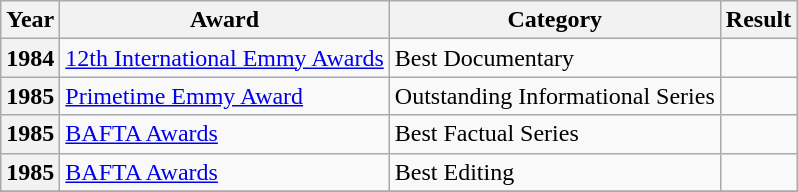<table class="wikitable">
<tr>
<th>Year</th>
<th>Award</th>
<th>Category</th>
<th>Result</th>
</tr>
<tr>
<th>1984</th>
<td><a href='#'>12th International Emmy Awards</a></td>
<td>Best Documentary</td>
<td></td>
</tr>
<tr>
<th>1985</th>
<td><a href='#'>Primetime Emmy Award</a></td>
<td>Outstanding Informational Series</td>
<td></td>
</tr>
<tr>
<th>1985</th>
<td><a href='#'>BAFTA Awards</a></td>
<td>Best Factual Series</td>
<td></td>
</tr>
<tr>
<th>1985</th>
<td><a href='#'>BAFTA Awards</a></td>
<td>Best Editing</td>
<td></td>
</tr>
<tr>
</tr>
</table>
